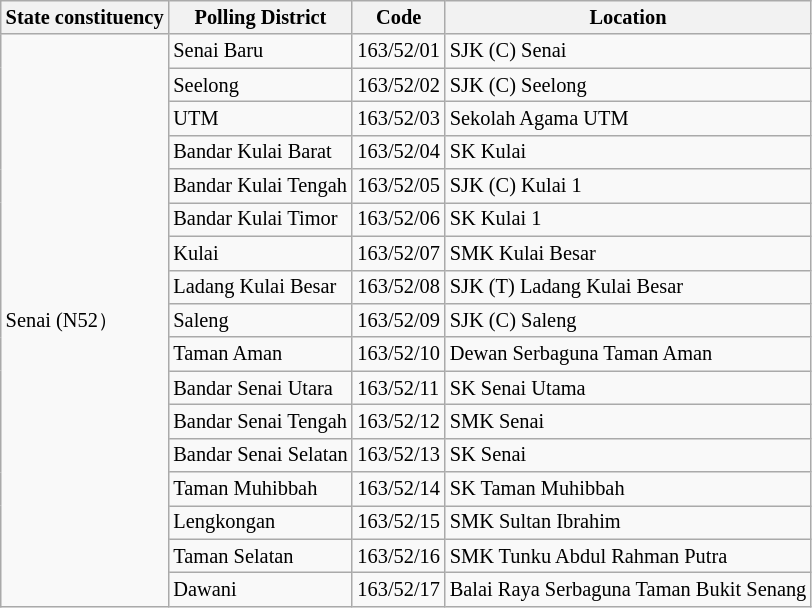<table class="wikitable sortable mw-collapsible" style="white-space:nowrap;font-size:85%">
<tr>
<th>State constituency</th>
<th>Polling District</th>
<th>Code</th>
<th>Location</th>
</tr>
<tr>
<td rowspan="17">Senai (N52）</td>
<td>Senai Baru</td>
<td>163/52/01</td>
<td>SJK (C) Senai</td>
</tr>
<tr>
<td>Seelong</td>
<td>163/52/02</td>
<td>SJK (C) Seelong</td>
</tr>
<tr>
<td>UTM</td>
<td>163/52/03</td>
<td>Sekolah Agama UTM</td>
</tr>
<tr>
<td>Bandar Kulai Barat</td>
<td>163/52/04</td>
<td>SK Kulai</td>
</tr>
<tr>
<td>Bandar Kulai Tengah</td>
<td>163/52/05</td>
<td>SJK (C) Kulai 1</td>
</tr>
<tr>
<td>Bandar Kulai Timor</td>
<td>163/52/06</td>
<td>SK Kulai 1</td>
</tr>
<tr>
<td>Kulai</td>
<td>163/52/07</td>
<td>SMK Kulai Besar</td>
</tr>
<tr>
<td>Ladang Kulai Besar</td>
<td>163/52/08</td>
<td>SJK (T) Ladang Kulai Besar</td>
</tr>
<tr>
<td>Saleng</td>
<td>163/52/09</td>
<td>SJK (C) Saleng</td>
</tr>
<tr>
<td>Taman Aman</td>
<td>163/52/10</td>
<td>Dewan Serbaguna Taman Aman</td>
</tr>
<tr>
<td>Bandar Senai Utara</td>
<td>163/52/11</td>
<td>SK Senai Utama</td>
</tr>
<tr>
<td>Bandar Senai Tengah</td>
<td>163/52/12</td>
<td>SMK Senai</td>
</tr>
<tr>
<td>Bandar Senai Selatan</td>
<td>163/52/13</td>
<td>SK Senai</td>
</tr>
<tr>
<td>Taman Muhibbah</td>
<td>163/52/14</td>
<td>SK Taman Muhibbah</td>
</tr>
<tr>
<td>Lengkongan</td>
<td>163/52/15</td>
<td>SMK Sultan Ibrahim</td>
</tr>
<tr>
<td>Taman Selatan</td>
<td>163/52/16</td>
<td>SMK Tunku Abdul Rahman Putra</td>
</tr>
<tr>
<td>Dawani</td>
<td>163/52/17</td>
<td>Balai Raya Serbaguna Taman Bukit Senang</td>
</tr>
</table>
